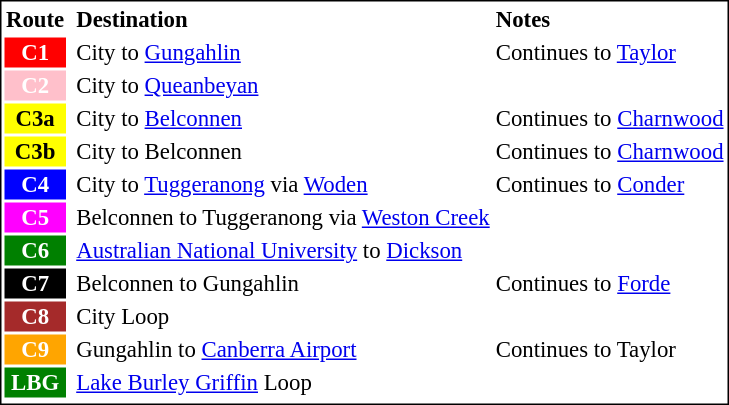<table style="text-align:left; font-size:95%; border:1px solid black">
<tr>
<th>Route</th>
<th></th>
<th>Destination</th>
<th>Notes</th>
</tr>
<tr>
<td style="background-color:red;color:white;text-align:center;font-weight:bold;">C1</td>
<td></td>
<td>City to <a href='#'>Gungahlin</a></td>
<td>Continues to <a href='#'>Taylor</a></td>
</tr>
<tr>
<td style="background-color:pink;color:white;text-align:center;font-weight:bold">C2</td>
<td></td>
<td>City to <a href='#'>Queanbeyan</a></td>
</tr>
<tr>
<td style="background-color:yellow;color:black;text-align:center;font-weight:bold">C3a</td>
<td></td>
<td>City to <a href='#'>Belconnen</a> </td>
<td>Continues to <a href='#'>Charnwood</a></td>
</tr>
<tr>
<td style="background-color:yellow;color:black;text-align:center;font-weight:bold">C3b</td>
<td></td>
<td>City to Belconnen </td>
<td>Continues to <a href='#'>Charnwood</a></td>
</tr>
<tr>
<td style="background-color:blue;color:white;text-align:center;font-weight:bold">C4</td>
<td></td>
<td>City to <a href='#'>Tuggeranong</a> via <a href='#'>Woden</a></td>
<td>Continues to <a href='#'>Conder</a></td>
</tr>
<tr>
<td style="background-color:magenta;color:white;text-align:center;font-weight:bold">C5</td>
<td></td>
<td>Belconnen to Tuggeranong via <a href='#'>Weston Creek</a></td>
</tr>
<tr>
<td style="background-color:green;color:white;text-align:center;font-weight:bold">C6</td>
<td></td>
<td><a href='#'>Australian National University</a> to <a href='#'>Dickson</a></td>
</tr>
<tr>
<td style="background-color:black;color:white;text-align:center;font-weight:bold">C7</td>
<td></td>
<td>Belconnen to Gungahlin</td>
<td>Continues to <a href='#'>Forde</a></td>
</tr>
<tr>
<td style="background-color:brown;color:white;text-align:center;font-weight:bold">C8</td>
<td></td>
<td>City Loop</td>
</tr>
<tr>
<td style="background-color:orange;color:white;text-align:center;font-weight:bold">C9</td>
<td></td>
<td>Gungahlin to <a href='#'>Canberra Airport</a></td>
<td>Continues to Taylor</td>
</tr>
<tr>
<td style="background-color:green;color:white;text-align:center;font-weight:bold">LBG</td>
<td></td>
<td><a href='#'>Lake Burley Griffin</a> Loop</td>
</tr>
<tr>
</tr>
</table>
